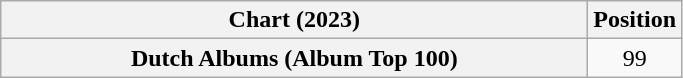<table class="wikitable sortable plainrowheaders" style="text-align:center">
<tr>
<th scope="col" style="width:24em;">Chart (2023)</th>
<th scope="col">Position</th>
</tr>
<tr>
<th scope="row">Dutch Albums (Album Top 100)</th>
<td>99</td>
</tr>
</table>
